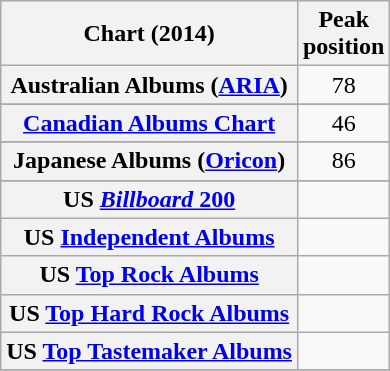<table class="wikitable sortable plainrowheaders" style="text-align:center">
<tr>
<th>Chart (2014)</th>
<th>Peak<br>position</th>
</tr>
<tr>
<th scope="row">Australian Albums (<a href='#'>ARIA</a>)</th>
<td>78</td>
</tr>
<tr>
</tr>
<tr>
</tr>
<tr>
</tr>
<tr>
<th scope="row"><a href='#'>Canadian Albums Chart</a></th>
<td>46</td>
</tr>
<tr>
</tr>
<tr>
</tr>
<tr>
</tr>
<tr>
</tr>
<tr>
</tr>
<tr>
</tr>
<tr>
<th scope="row">Japanese Albums (<a href='#'>Oricon</a>)</th>
<td>86</td>
</tr>
<tr>
</tr>
<tr>
</tr>
<tr>
</tr>
<tr>
</tr>
<tr>
</tr>
<tr>
</tr>
<tr>
</tr>
<tr>
<th scope="row">US <a href='#'><em>Billboard</em> 200</a></th>
<td></td>
</tr>
<tr>
<th scope="row">US <a href='#'>Independent Albums</a></th>
<td></td>
</tr>
<tr>
<th scope="row">US <a href='#'>Top Rock Albums</a></th>
<td></td>
</tr>
<tr>
<th scope="row">US <a href='#'>Top Hard Rock Albums</a></th>
<td></td>
</tr>
<tr>
<th scope="row">US <a href='#'>Top Tastemaker Albums</a></th>
<td></td>
</tr>
<tr>
</tr>
</table>
